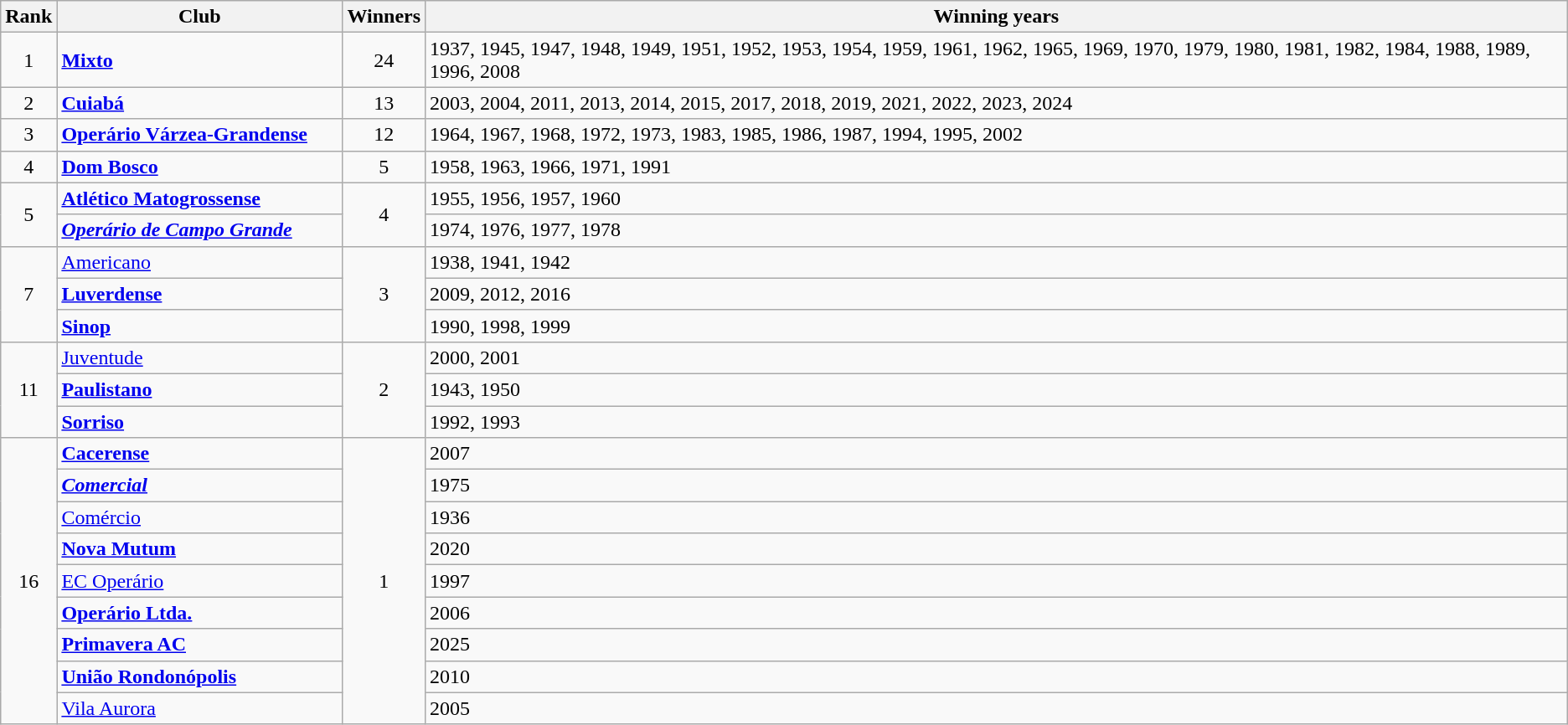<table class="wikitable sortable">
<tr>
<th>Rank</th>
<th style="width:220px">Club</th>
<th>Winners</th>
<th>Winning years</th>
</tr>
<tr>
<td align="center">1</td>
<td><strong><a href='#'>Mixto</a></strong></td>
<td align="center">24</td>
<td>1937, 1945, 1947, 1948, 1949, 1951, 1952, 1953, 1954, 1959, 1961, 1962, 1965, 1969, 1970, 1979, 1980, 1981, 1982, 1984, 1988, 1989, 1996, 2008</td>
</tr>
<tr>
<td align="center">2</td>
<td><strong><a href='#'>Cuiabá</a></strong></td>
<td align="center">13</td>
<td>2003, 2004, 2011, 2013, 2014, 2015, 2017, 2018, 2019, 2021, 2022, 2023, 2024</td>
</tr>
<tr>
<td align="center">3</td>
<td><strong><a href='#'>Operário Várzea-Grandense</a></strong></td>
<td align="center">12</td>
<td>1964, 1967, 1968, 1972, 1973, 1983, 1985, 1986, 1987, 1994, 1995, 2002</td>
</tr>
<tr>
<td align="center">4</td>
<td><strong><a href='#'>Dom Bosco</a></strong></td>
<td align="center">5</td>
<td>1958, 1963, 1966, 1971, 1991</td>
</tr>
<tr>
<td rowspan=2 align="center">5</td>
<td><strong><a href='#'>Atlético Matogrossense</a></strong></td>
<td rowspan=2 align="center">4</td>
<td>1955, 1956, 1957, 1960</td>
</tr>
<tr>
<td><strong><em><a href='#'>Operário de Campo Grande</a></em></strong></td>
<td>1974, 1976, 1977, 1978</td>
</tr>
<tr>
<td rowspan=3 align="center">7</td>
<td><a href='#'>Americano</a></td>
<td rowspan=3 align="center">3</td>
<td>1938, 1941, 1942</td>
</tr>
<tr>
<td><strong><a href='#'>Luverdense</a></strong></td>
<td>2009, 2012, 2016</td>
</tr>
<tr>
<td><strong><a href='#'>Sinop</a></strong></td>
<td>1990, 1998, 1999</td>
</tr>
<tr>
<td rowspan=3 align="center">11</td>
<td><a href='#'>Juventude</a></td>
<td rowspan=3 align="center">2</td>
<td>2000, 2001</td>
</tr>
<tr>
<td><strong><a href='#'>Paulistano</a></strong></td>
<td>1943, 1950</td>
</tr>
<tr>
<td><strong><a href='#'>Sorriso</a></strong></td>
<td>1992, 1993</td>
</tr>
<tr>
<td rowspan=9 align="center">16</td>
<td><strong><a href='#'>Cacerense</a></strong></td>
<td rowspan=9 align="center">1</td>
<td>2007</td>
</tr>
<tr>
<td><strong><em><a href='#'>Comercial</a></em></strong></td>
<td>1975</td>
</tr>
<tr>
<td><a href='#'>Comércio</a></td>
<td>1936</td>
</tr>
<tr>
<td><strong><a href='#'>Nova Mutum</a></strong></td>
<td>2020</td>
</tr>
<tr>
<td><a href='#'>EC Operário</a></td>
<td>1997</td>
</tr>
<tr>
<td><strong><a href='#'>Operário Ltda.</a></strong></td>
<td>2006</td>
</tr>
<tr>
<td><strong><a href='#'>Primavera AC</a></strong></td>
<td>2025</td>
</tr>
<tr>
<td><strong><a href='#'>União Rondonópolis</a></strong></td>
<td>2010</td>
</tr>
<tr>
<td><a href='#'>Vila Aurora</a></td>
<td>2005</td>
</tr>
</table>
